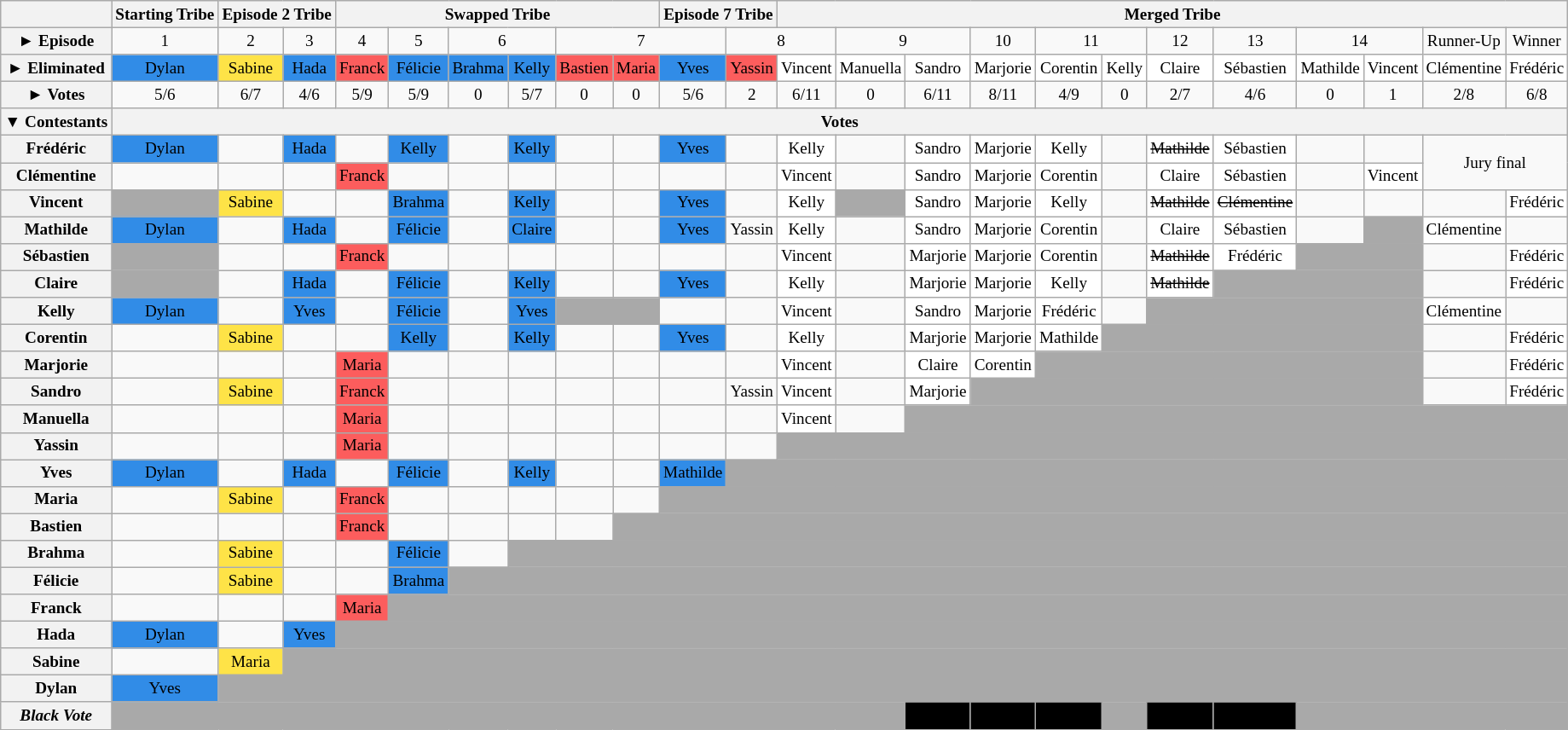<table class="wikitable center" style="font-size:80%; text-align:center">
<tr>
<th></th>
<th colspan="1">Starting Tribe</th>
<th colspan="2">Episode 2 Tribe</th>
<th colspan="6">Swapped Tribe</th>
<th colspan="2">Episode 7 Tribe</th>
<th colspan="12">Merged Tribe</th>
</tr>
<tr>
<th align="left">► Episode</th>
<td>1</td>
<td>2</td>
<td>3</td>
<td>4</td>
<td>5</td>
<td colspan="2">6</td>
<td colspan="3">7</td>
<td colspan="2">8</td>
<td colspan="2">9</td>
<td>10</td>
<td colspan="2">11</td>
<td>12</td>
<td>13</td>
<td colspan="2">14</td>
<td>Runner-Up</td>
<td>Winner</td>
</tr>
<tr>
<th align="left">► Eliminated</th>
<td bgcolor="#318ce7">Dylan</td>
<td bgcolor="#fee347">Sabine</td>
<td bgcolor="#318ce7">Hada</td>
<td bgcolor="#fc5d5d">Franck</td>
<td bgcolor="#318ce7">Félicie</td>
<td bgcolor="#318ce7">Brahma</td>
<td bgcolor="#318ce7">Kelly</td>
<td bgcolor="#fc5d5d">Bastien</td>
<td bgcolor="#fc5d5d">Maria</td>
<td bgcolor="#318ce7">Yves</td>
<td bgcolor="#fc5d5d">Yassin</td>
<td bgcolor="white">Vincent</td>
<td bgcolor="white">Manuella</td>
<td bgcolor="white">Sandro</td>
<td bgcolor="white">Marjorie</td>
<td bgcolor="white">Corentin</td>
<td bgcolor="white">Kelly</td>
<td bgcolor="white">Claire</td>
<td bgcolor="white">Sébastien</td>
<td bgcolor="white">Mathilde</td>
<td bgcolor="white">Vincent</td>
<td bgcolor="white">Clémentine</td>
<td bgcolor="white">Frédéric</td>
</tr>
<tr>
<th align="left">► Votes</th>
<td>5/6</td>
<td>6/7</td>
<td>4/6</td>
<td>5/9</td>
<td>5/9</td>
<td>0</td>
<td>5/7</td>
<td>0</td>
<td>0</td>
<td>5/6</td>
<td>2</td>
<td>6/11</td>
<td>0</td>
<td>6/11</td>
<td>8/11</td>
<td>4/9</td>
<td>0</td>
<td>2/7</td>
<td>4/6</td>
<td>0</td>
<td>1</td>
<td>2/8</td>
<td>6/8</td>
</tr>
<tr>
<th align="left">▼ Contestants</th>
<th colspan="23">Votes</th>
</tr>
<tr>
<th align="left">Frédéric</th>
<td bgcolor="#318ce7">Dylan</td>
<td></td>
<td bgcolor="#318ce7">Hada</td>
<td></td>
<td bgcolor="#318ce7">Kelly</td>
<td></td>
<td bgcolor="#318ce7">Kelly</td>
<td></td>
<td></td>
<td bgcolor="#318ce7">Yves</td>
<td></td>
<td bgcolor="white">Kelly</td>
<td></td>
<td bgcolor="white">Sandro</td>
<td bgcolor="white">Marjorie</td>
<td bgcolor="white">Kelly</td>
<td></td>
<td bgcolor="white"><s>Mathilde</s></td>
<td bgcolor="white">Sébastien</td>
<td></td>
<td></td>
<td colspan="2" rowspan="2">Jury final</td>
</tr>
<tr>
<th align="left">Clémentine</th>
<td></td>
<td></td>
<td></td>
<td bgcolor="#fc5d5d">Franck</td>
<td></td>
<td></td>
<td></td>
<td></td>
<td></td>
<td></td>
<td></td>
<td bgcolor="white">Vincent</td>
<td></td>
<td bgcolor="white">Sandro</td>
<td bgcolor="white">Marjorie</td>
<td bgcolor="white">Corentin</td>
<td></td>
<td bgcolor="white">Claire</td>
<td bgcolor="white">Sébastien</td>
<td></td>
<td bgcolor="white">Vincent</td>
</tr>
<tr>
<th align="left">Vincent</th>
<td bgcolor="darkgray"></td>
<td bgcolor="#fee347">Sabine</td>
<td></td>
<td></td>
<td bgcolor="#318ce7">Brahma</td>
<td></td>
<td bgcolor="#318ce7">Kelly</td>
<td></td>
<td></td>
<td bgcolor="#318ce7">Yves</td>
<td></td>
<td bgcolor="white">Kelly</td>
<td bgcolor="darkgray"></td>
<td bgcolor="white">Sandro</td>
<td bgcolor="white">Marjorie</td>
<td bgcolor="white">Kelly</td>
<td></td>
<td bgcolor="white"><s>Mathilde</s></td>
<td bgcolor="white"><s>Clémentine</s></td>
<td></td>
<td></td>
<td></td>
<td bgcolor="white">Frédéric</td>
</tr>
<tr>
<th align="left">Mathilde</th>
<td bgcolor="#318ce7">Dylan</td>
<td></td>
<td bgcolor="#318ce7">Hada</td>
<td></td>
<td bgcolor="#318ce7">Félicie</td>
<td></td>
<td bgcolor="#318ce7">Claire</td>
<td></td>
<td></td>
<td bgcolor="#318ce7">Yves</td>
<td>Yassin</td>
<td bgcolor="white">Kelly</td>
<td></td>
<td bgcolor="white">Sandro</td>
<td bgcolor="white">Marjorie</td>
<td bgcolor="white">Corentin</td>
<td></td>
<td bgcolor="white">Claire</td>
<td bgcolor="white">Sébastien</td>
<td></td>
<td bgcolor="darkgray"></td>
<td bgcolor="white">Clémentine</td>
<td></td>
</tr>
<tr>
<th align="left">Sébastien</th>
<td bgcolor="darkgray"></td>
<td></td>
<td></td>
<td bgcolor="#fc5d5d">Franck</td>
<td></td>
<td></td>
<td></td>
<td></td>
<td></td>
<td></td>
<td></td>
<td bgcolor="white">Vincent</td>
<td></td>
<td bgcolor="white">Marjorie</td>
<td bgcolor="white">Marjorie</td>
<td bgcolor="white">Corentin</td>
<td></td>
<td bgcolor="white"><s>Mathilde</s></td>
<td bgcolor="white">Frédéric</td>
<td colspan="2" bgcolor="darkgray"></td>
<td></td>
<td bgcolor="white">Frédéric</td>
</tr>
<tr>
<th align="left">Claire</th>
<td bgcolor="darkgray"></td>
<td></td>
<td bgcolor="#318ce7">Hada</td>
<td></td>
<td bgcolor="#318ce7">Félicie</td>
<td></td>
<td bgcolor="#318ce7">Kelly</td>
<td></td>
<td></td>
<td bgcolor="#318ce7">Yves</td>
<td></td>
<td bgcolor="white">Kelly</td>
<td></td>
<td bgcolor="white">Marjorie</td>
<td bgcolor="white">Marjorie</td>
<td bgcolor="white">Kelly</td>
<td></td>
<td bgcolor="white"><s>Mathilde</s></td>
<td bgcolor="darkgray" colspan="3"></td>
<td></td>
<td bgcolor="white">Frédéric</td>
</tr>
<tr>
<th align="left">Kelly</th>
<td bgcolor="#318ce7">Dylan</td>
<td></td>
<td bgcolor="#318ce7">Yves</td>
<td></td>
<td bgcolor="#318ce7">Félicie</td>
<td></td>
<td bgcolor="#318ce7">Yves</td>
<td bgcolor="darkgray" colspan="2"></td>
<td></td>
<td></td>
<td bgcolor="white">Vincent</td>
<td></td>
<td bgcolor="white">Sandro</td>
<td bgcolor="white">Marjorie</td>
<td bgcolor="white">Frédéric</td>
<td></td>
<td bgcolor="darkgray" colspan="4"></td>
<td bgcolor="white">Clémentine</td>
<td></td>
</tr>
<tr>
<th align="left">Corentin</th>
<td></td>
<td bgcolor="#fee347">Sabine</td>
<td></td>
<td></td>
<td bgcolor="#318ce7">Kelly</td>
<td></td>
<td bgcolor="#318ce7">Kelly</td>
<td></td>
<td></td>
<td bgcolor="#318ce7">Yves</td>
<td></td>
<td bgcolor="white">Kelly</td>
<td></td>
<td bgcolor="white">Marjorie</td>
<td bgcolor="white">Marjorie</td>
<td bgcolor="white">Mathilde</td>
<td bgcolor="darkgray" colspan="5"></td>
<td></td>
<td bgcolor="white">Frédéric</td>
</tr>
<tr>
<th align="left">Marjorie</th>
<td></td>
<td></td>
<td></td>
<td bgcolor="#fc5d5d">Maria</td>
<td></td>
<td></td>
<td></td>
<td></td>
<td></td>
<td></td>
<td></td>
<td bgcolor="white">Vincent</td>
<td></td>
<td bgcolor="white">Claire</td>
<td bgcolor="white">Corentin</td>
<td colspan="6" bgcolor="darkgray"></td>
<td></td>
<td bgcolor="white">Frédéric</td>
</tr>
<tr>
<th align="left">Sandro</th>
<td></td>
<td bgcolor="#fee347">Sabine</td>
<td></td>
<td bgcolor="#fc5d5d">Franck</td>
<td></td>
<td></td>
<td></td>
<td></td>
<td></td>
<td></td>
<td>Yassin</td>
<td bgcolor="white">Vincent</td>
<td></td>
<td bgcolor="white">Marjorie</td>
<td colspan="7" bgcolor="darkgray"></td>
<td></td>
<td bgcolor="white">Frédéric</td>
</tr>
<tr>
<th align="left">Manuella</th>
<td></td>
<td></td>
<td></td>
<td bgcolor="#fc5d5d">Maria</td>
<td></td>
<td></td>
<td></td>
<td></td>
<td></td>
<td></td>
<td></td>
<td bgcolor="white">Vincent</td>
<td></td>
<td colspan="10" bgcolor="darkgray" align="right"></td>
</tr>
<tr>
<th align="left">Yassin</th>
<td></td>
<td></td>
<td></td>
<td bgcolor="#fc5d5d">Maria</td>
<td></td>
<td></td>
<td></td>
<td></td>
<td></td>
<td></td>
<td></td>
<td colspan="12" bgcolor="darkgray"></td>
</tr>
<tr>
<th align="left">Yves</th>
<td bgcolor="#318ce7">Dylan</td>
<td></td>
<td bgcolor="#318ce7">Hada</td>
<td></td>
<td bgcolor="#318ce7">Félicie</td>
<td></td>
<td bgcolor="#318ce7">Kelly</td>
<td></td>
<td></td>
<td bgcolor="#318ce7">Mathilde</td>
<td colspan="13" bgcolor="darkgray"></td>
</tr>
<tr>
<th align="left">Maria</th>
<td></td>
<td bgcolor="#fee347">Sabine</td>
<td></td>
<td bgcolor="#fc5d5d">Franck</td>
<td></td>
<td></td>
<td></td>
<td></td>
<td></td>
<td colspan="14" bgcolor="darkgray"></td>
</tr>
<tr>
<th align="left">Bastien</th>
<td></td>
<td></td>
<td></td>
<td bgcolor="#fc5d5d">Franck</td>
<td></td>
<td></td>
<td></td>
<td></td>
<td colspan="15" bgcolor="darkgray"></td>
</tr>
<tr>
<th align="left">Brahma</th>
<td></td>
<td bgcolor="#fee347">Sabine</td>
<td></td>
<td></td>
<td bgcolor="#318ce7">Félicie</td>
<td></td>
<td colspan="17" bgcolor="darkgray"></td>
</tr>
<tr>
<th align="left">Félicie</th>
<td></td>
<td bgcolor="#fee347">Sabine</td>
<td></td>
<td></td>
<td bgcolor="#318ce7">Brahma</td>
<td colspan="18" bgcolor="darkgray"></td>
</tr>
<tr>
<th align="left">Franck</th>
<td></td>
<td></td>
<td></td>
<td bgcolor="#fc5d5d">Maria</td>
<td colspan="19" bgcolor="darkgray"></td>
</tr>
<tr>
<th align="left">Hada</th>
<td bgcolor="#318ce7">Dylan</td>
<td></td>
<td bgcolor="#318ce7">Yves</td>
<td colspan="20" bgcolor="darkgray"></td>
</tr>
<tr>
<th align="left">Sabine</th>
<td></td>
<td bgcolor="#fee347">Maria</td>
<td colspan="21" bgcolor="darkgray"></td>
</tr>
<tr>
<th align="left">Dylan</th>
<td bgcolor="#318ce7">Yves</td>
<td colspan="22" bgcolor="darkgray"></td>
</tr>
<tr>
<th align="left" bgcolor="black"><em>Black Vote</em></th>
<td colspan="13" bgcolor="darkgray"></td>
<td bgcolor="black"></td>
<td bgcolor="black"></td>
<td bgcolor="black"></td>
<td colspan="1" bgcolor="darkgray"></td>
<td bgcolor="black"></td>
<td bgcolor="black"></td>
<td colspan="4" bgcolor="darkgray"></td>
</tr>
</table>
